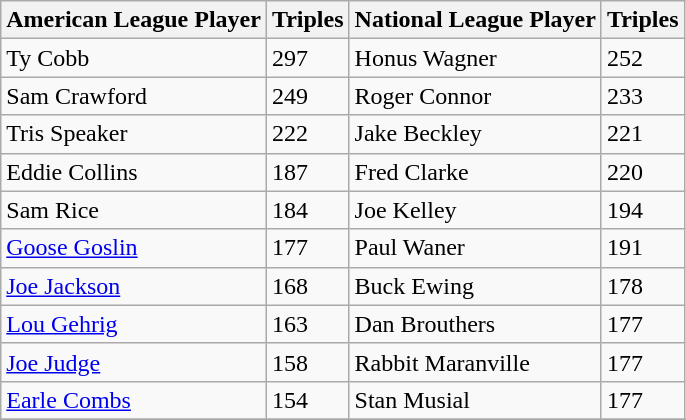<table class="wikitable sortable">
<tr>
<th>American League Player</th>
<th>Triples</th>
<th>National League Player</th>
<th>Triples</th>
</tr>
<tr>
<td>Ty Cobb</td>
<td>297</td>
<td>Honus Wagner</td>
<td>252</td>
</tr>
<tr>
<td>Sam Crawford</td>
<td>249</td>
<td>Roger Connor</td>
<td>233</td>
</tr>
<tr>
<td>Tris Speaker</td>
<td>222</td>
<td>Jake Beckley</td>
<td>221</td>
</tr>
<tr>
<td>Eddie Collins</td>
<td>187</td>
<td>Fred Clarke</td>
<td>220</td>
</tr>
<tr>
<td>Sam Rice</td>
<td>184</td>
<td>Joe Kelley</td>
<td>194</td>
</tr>
<tr>
<td><a href='#'>Goose Goslin</a></td>
<td>177</td>
<td>Paul Waner</td>
<td>191</td>
</tr>
<tr>
<td><a href='#'>Joe Jackson</a></td>
<td>168</td>
<td>Buck Ewing</td>
<td>178</td>
</tr>
<tr>
<td><a href='#'>Lou Gehrig</a></td>
<td>163</td>
<td>Dan Brouthers</td>
<td>177</td>
</tr>
<tr>
<td><a href='#'>Joe Judge</a></td>
<td>158</td>
<td>Rabbit Maranville</td>
<td>177</td>
</tr>
<tr>
<td><a href='#'>Earle Combs</a></td>
<td>154</td>
<td>Stan Musial</td>
<td>177</td>
</tr>
<tr>
</tr>
</table>
